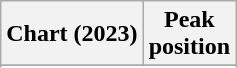<table class="wikitable sortable plainrowheaders" style="text-align:center">
<tr>
<th scope="col">Chart (2023)</th>
<th scope="col">Peak<br>position</th>
</tr>
<tr>
</tr>
<tr>
</tr>
<tr>
</tr>
</table>
